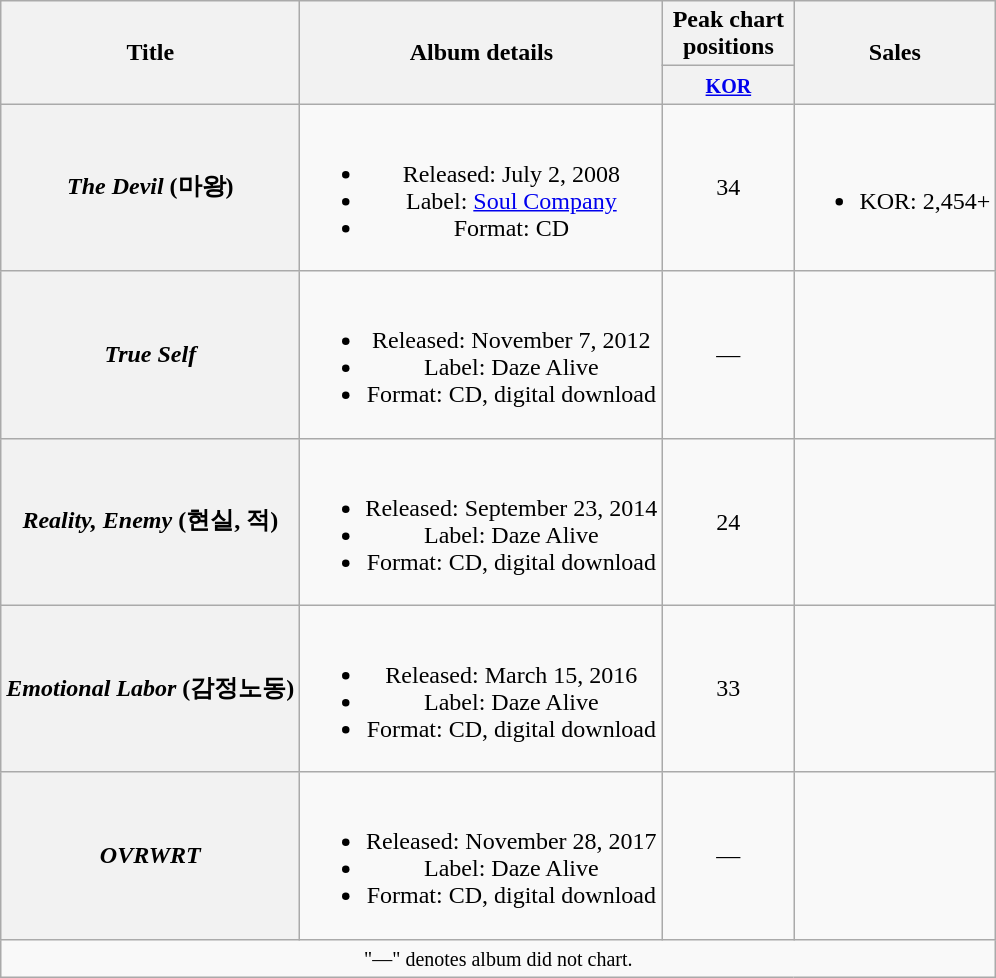<table class="wikitable plainrowheaders" style="text-align:center;">
<tr>
<th scope="col" rowspan="2">Title</th>
<th scope="col" rowspan="2">Album details</th>
<th scope="col" colspan="1" style="width:5em;">Peak chart positions</th>
<th scope="col" rowspan="2">Sales</th>
</tr>
<tr>
<th><small><a href='#'>KOR</a></small><br></th>
</tr>
<tr>
<th scope="row"><em>The Devil</em> (마왕)</th>
<td><br><ul><li>Released: July 2, 2008</li><li>Label: <a href='#'>Soul Company</a></li><li>Format: CD</li></ul></td>
<td>34</td>
<td><br><ul><li>KOR: 2,454+</li></ul></td>
</tr>
<tr>
<th scope="row"><em>True Self</em></th>
<td><br><ul><li>Released: November 7, 2012</li><li>Label: Daze Alive</li><li>Format: CD, digital download</li></ul></td>
<td>—</td>
<td></td>
</tr>
<tr>
<th scope="row"><em>Reality, Enemy</em> (현실, 적)</th>
<td><br><ul><li>Released: September 23, 2014</li><li>Label: Daze Alive</li><li>Format: CD, digital download</li></ul></td>
<td>24</td>
<td></td>
</tr>
<tr>
<th scope="row"><em>Emotional Labor</em> (감정노동)</th>
<td><br><ul><li>Released: March 15, 2016</li><li>Label: Daze Alive</li><li>Format: CD, digital download</li></ul></td>
<td>33</td>
<td></td>
</tr>
<tr>
<th scope="row"><em>OVRWRT</em></th>
<td><br><ul><li>Released: November 28, 2017</li><li>Label: Daze Alive</li><li>Format: CD, digital download</li></ul></td>
<td>—</td>
<td></td>
</tr>
<tr>
<td colspan="4"><small>"—" denotes album did not chart.</small></td>
</tr>
</table>
